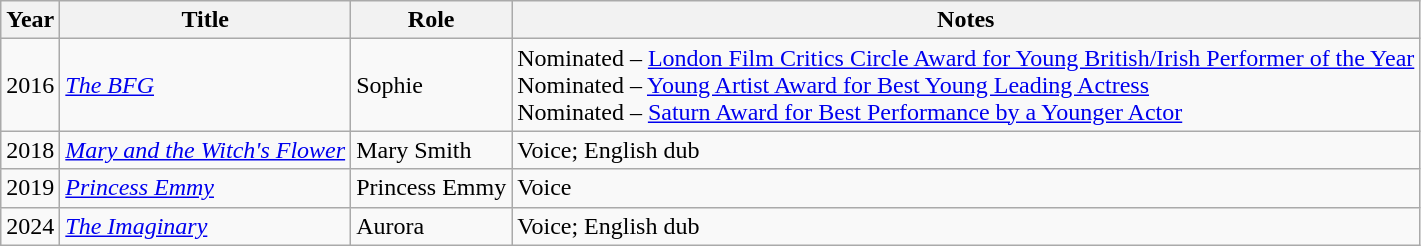<table class="wikitable sortable">
<tr>
<th>Year</th>
<th>Title</th>
<th>Role</th>
<th class = "unsortable">Notes</th>
</tr>
<tr>
<td>2016</td>
<td><em><a href='#'>The BFG</a></em></td>
<td>Sophie</td>
<td>Nominated – <a href='#'> London Film Critics Circle Award for Young British/Irish Performer of the Year</a><br>Nominated – <a href='#'>Young Artist Award for Best Young Leading Actress</a><br>Nominated – <a href='#'>Saturn Award for Best Performance by a Younger Actor</a></td>
</tr>
<tr>
<td>2018</td>
<td><em><a href='#'>Mary and the Witch's Flower</a></em></td>
<td>Mary Smith</td>
<td>Voice; English dub</td>
</tr>
<tr>
<td>2019</td>
<td><em><a href='#'>Princess Emmy</a></em></td>
<td>Princess Emmy</td>
<td>Voice</td>
</tr>
<tr>
<td>2024</td>
<td><em><a href='#'>The Imaginary</a></em></td>
<td>Aurora</td>
<td>Voice; English dub</td>
</tr>
</table>
